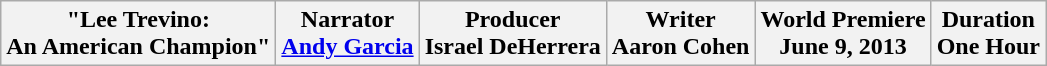<table class="wikitable">
<tr>
<th>"Lee Trevino:<br>An American Champion"</th>
<th>Narrator<br><a href='#'>Andy Garcia</a></th>
<th>Producer<br>Israel DeHerrera</th>
<th>Writer<br>Aaron Cohen</th>
<th>World Premiere<br>June 9, 2013</th>
<th>Duration<br>One Hour</th>
</tr>
</table>
